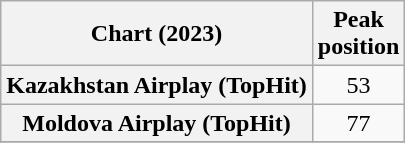<table class="wikitable sortable plainrowheaders" style="text-align:center">
<tr>
<th scope="col">Chart (2023)</th>
<th scope="col">Peak<br>position</th>
</tr>
<tr>
<th scope="row">Kazakhstan Airplay (TopHit)</th>
<td>53</td>
</tr>
<tr>
<th scope="row">Moldova Airplay (TopHit)</th>
<td>77</td>
</tr>
<tr>
</tr>
</table>
